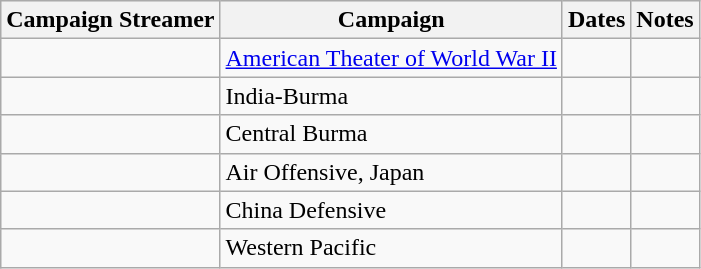<table class="wikitable">
<tr style="background:#efefef;">
<th>Campaign Streamer</th>
<th>Campaign</th>
<th>Dates</th>
<th>Notes</th>
</tr>
<tr>
<td></td>
<td><a href='#'>American Theater of World War II</a></td>
<td></td>
<td></td>
</tr>
<tr>
<td></td>
<td>India-Burma</td>
<td></td>
<td></td>
</tr>
<tr>
<td></td>
<td>Central Burma</td>
<td></td>
<td></td>
</tr>
<tr>
<td></td>
<td>Air Offensive, Japan</td>
<td></td>
<td></td>
</tr>
<tr>
<td></td>
<td>China Defensive</td>
<td></td>
<td></td>
</tr>
<tr>
<td></td>
<td>Western Pacific</td>
<td></td>
<td></td>
</tr>
</table>
